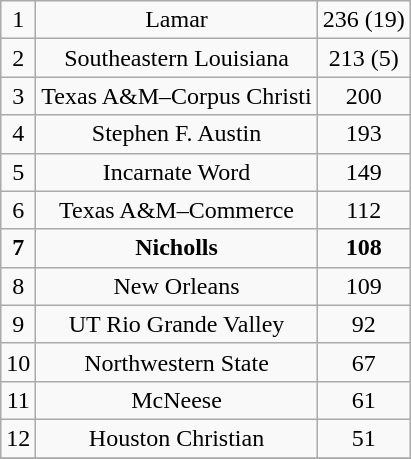<table class="wikitable">
<tr align="center">
<td>1</td>
<td>Lamar</td>
<td>236 (19)</td>
</tr>
<tr align="center">
<td>2</td>
<td>Southeastern Louisiana</td>
<td>213 (5)</td>
</tr>
<tr align="center">
<td>3</td>
<td>Texas A&M–Corpus Christi</td>
<td>200</td>
</tr>
<tr align="center">
<td>4</td>
<td>Stephen F. Austin</td>
<td>193</td>
</tr>
<tr align="center">
<td>5</td>
<td>Incarnate Word</td>
<td>149</td>
</tr>
<tr align="center">
<td>6</td>
<td>Texas A&M–Commerce<br></td>
<td>112</td>
</tr>
<tr align="center">
<td><strong>7</strong></td>
<td><strong>Nicholls</strong></td>
<td><strong>108</strong></td>
</tr>
<tr align="center">
<td>8</td>
<td>New Orleans</td>
<td>109</td>
</tr>
<tr align="center">
<td>9</td>
<td>UT Rio Grande Valley</td>
<td>92</td>
</tr>
<tr align="center">
<td>10</td>
<td>Northwestern State</td>
<td>67</td>
</tr>
<tr align="center">
<td>11</td>
<td>McNeese</td>
<td>61</td>
</tr>
<tr align="center">
<td>12</td>
<td>Houston Christian</td>
<td>51</td>
</tr>
<tr align="center">
</tr>
</table>
